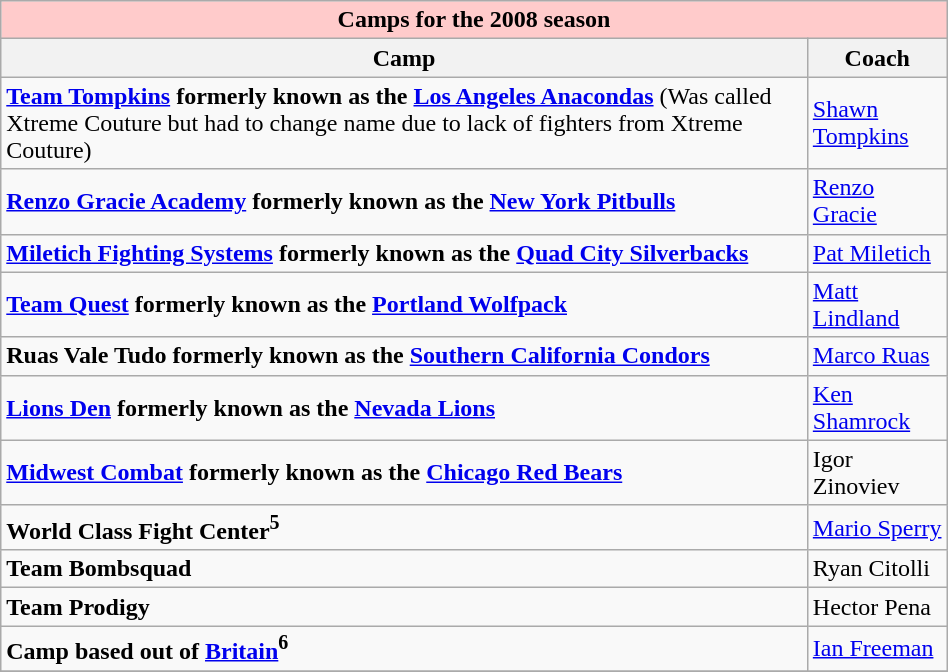<table class="wikitable" style="width: 50%">
<tr>
<td bgcolor="#FFCBCB" align="center" colspan="2"><strong>Camps for the 2008 season</strong></td>
</tr>
<tr>
<th>Camp</th>
<th>Coach</th>
</tr>
<tr>
<td><strong><a href='#'>Team Tompkins</a> formerly known as the <a href='#'>Los Angeles Anacondas</a></strong> (Was called Xtreme Couture but had to change name due to lack of fighters from Xtreme Couture)</td>
<td><a href='#'>Shawn Tompkins</a></td>
</tr>
<tr>
<td><strong><a href='#'>Renzo Gracie Academy</a> formerly known as the <a href='#'>New York Pitbulls</a></strong></td>
<td><a href='#'>Renzo Gracie</a></td>
</tr>
<tr>
<td><strong><a href='#'>Miletich Fighting Systems</a> formerly known as the <a href='#'>Quad City Silverbacks</a></strong></td>
<td><a href='#'>Pat Miletich</a></td>
</tr>
<tr>
<td><strong><a href='#'>Team Quest</a> formerly known as the <a href='#'>Portland Wolfpack</a></strong></td>
<td><a href='#'>Matt Lindland</a></td>
</tr>
<tr>
<td><strong>Ruas Vale Tudo formerly known as the <a href='#'>Southern California Condors</a></strong></td>
<td><a href='#'>Marco Ruas</a></td>
</tr>
<tr>
<td><strong><a href='#'>Lions Den</a> formerly known as the <a href='#'>Nevada Lions</a></strong></td>
<td><a href='#'>Ken Shamrock</a></td>
</tr>
<tr>
<td><strong><a href='#'>Midwest Combat</a> formerly known as the <a href='#'>Chicago Red Bears</a></strong></td>
<td>Igor Zinoviev</td>
</tr>
<tr>
<td><strong>World Class Fight Center<sup>5</sup></strong></td>
<td><a href='#'>Mario Sperry</a></td>
</tr>
<tr>
<td><strong>Team Bombsquad</strong></td>
<td>Ryan Citolli</td>
</tr>
<tr>
<td><strong>Team Prodigy</strong></td>
<td>Hector Pena</td>
</tr>
<tr>
<td><strong>Camp based out of <a href='#'>Britain</a><sup>6</sup></strong></td>
<td><a href='#'>Ian Freeman</a></td>
</tr>
<tr>
</tr>
</table>
